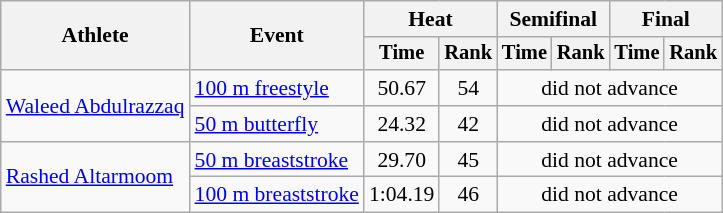<table class="wikitable" style="text-align:center; font-size:90%">
<tr>
<th rowspan="2">Athlete</th>
<th rowspan="2">Event</th>
<th colspan="2">Heat</th>
<th colspan="2">Semifinal</th>
<th colspan="2">Final</th>
</tr>
<tr style="font-size:95%">
<th>Time</th>
<th>Rank</th>
<th>Time</th>
<th>Rank</th>
<th>Time</th>
<th>Rank</th>
</tr>
<tr>
<td align=left rowspan=2><a href='#'>Waleed Abdulrazzaq</a></td>
<td align=left><a href='#'>100 m freestyle</a></td>
<td>50.67</td>
<td>54</td>
<td colspan=4>did not advance</td>
</tr>
<tr>
<td align=left><a href='#'>50 m butterfly</a></td>
<td>24.32</td>
<td>42</td>
<td colspan=4>did not advance</td>
</tr>
<tr>
<td align=left rowspan=2><a href='#'>Rashed Altarmoom</a></td>
<td align=left><a href='#'>50 m breaststroke</a></td>
<td>29.70</td>
<td>45</td>
<td colspan=4>did not advance</td>
</tr>
<tr>
<td align=left><a href='#'>100 m breaststroke</a></td>
<td>1:04.19</td>
<td>46</td>
<td colspan=4>did not advance</td>
</tr>
</table>
